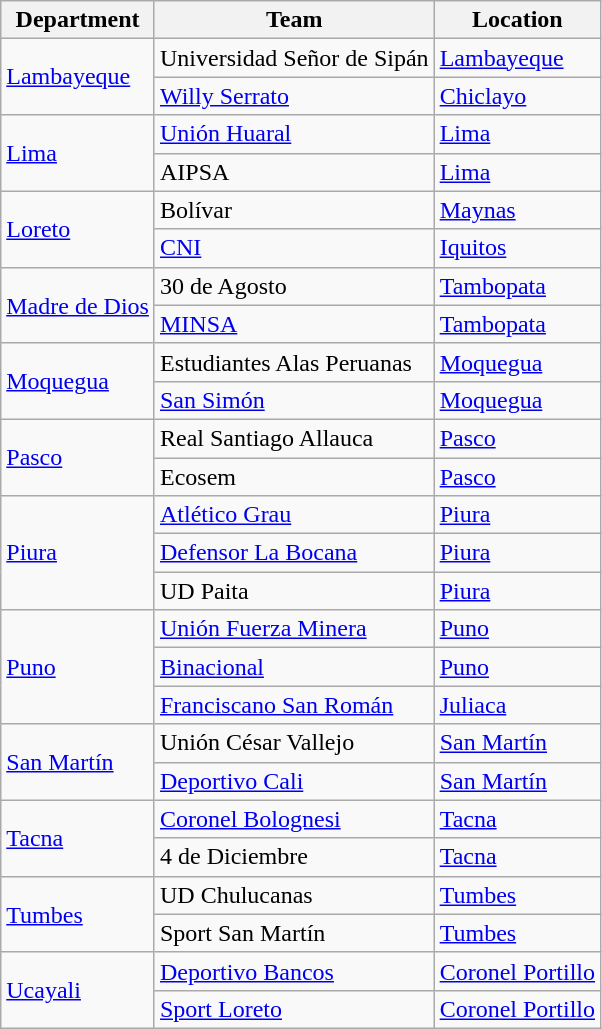<table class="wikitable">
<tr>
<th>Department</th>
<th>Team</th>
<th>Location</th>
</tr>
<tr>
<td rowspan="2"><a href='#'>Lambayeque</a></td>
<td>Universidad Señor de Sipán</td>
<td><a href='#'>Lambayeque</a></td>
</tr>
<tr>
<td><a href='#'>Willy Serrato</a></td>
<td><a href='#'>Chiclayo</a></td>
</tr>
<tr>
<td rowspan="2"><a href='#'>Lima</a></td>
<td><a href='#'>Unión Huaral</a></td>
<td><a href='#'>Lima</a></td>
</tr>
<tr>
<td>AIPSA</td>
<td><a href='#'>Lima</a></td>
</tr>
<tr>
<td rowspan="2"><a href='#'>Loreto</a></td>
<td>Bolívar</td>
<td><a href='#'>Maynas</a></td>
</tr>
<tr>
<td><a href='#'>CNI</a></td>
<td><a href='#'>Iquitos</a></td>
</tr>
<tr>
<td rowspan="2"><a href='#'>Madre de Dios</a></td>
<td>30 de Agosto</td>
<td><a href='#'>Tambopata</a></td>
</tr>
<tr>
<td><a href='#'>MINSA</a></td>
<td><a href='#'>Tambopata</a></td>
</tr>
<tr>
<td rowspan="2"><a href='#'>Moquegua</a></td>
<td>Estudiantes Alas Peruanas</td>
<td><a href='#'>Moquegua</a></td>
</tr>
<tr>
<td><a href='#'>San Simón</a></td>
<td><a href='#'>Moquegua</a></td>
</tr>
<tr>
<td rowspan="2"><a href='#'>Pasco</a></td>
<td>Real Santiago Allauca</td>
<td><a href='#'>Pasco</a></td>
</tr>
<tr>
<td>Ecosem</td>
<td><a href='#'>Pasco</a></td>
</tr>
<tr>
<td rowspan="3"><a href='#'>Piura</a></td>
<td><a href='#'>Atlético Grau</a></td>
<td><a href='#'>Piura</a></td>
</tr>
<tr>
<td><a href='#'>Defensor La Bocana</a></td>
<td><a href='#'>Piura</a></td>
</tr>
<tr>
<td>UD Paita</td>
<td><a href='#'>Piura</a></td>
</tr>
<tr>
<td rowspan="3"><a href='#'>Puno</a></td>
<td><a href='#'>Unión Fuerza Minera</a></td>
<td><a href='#'>Puno</a></td>
</tr>
<tr>
<td><a href='#'>Binacional</a></td>
<td><a href='#'>Puno</a></td>
</tr>
<tr>
<td><a href='#'>Franciscano San Román</a></td>
<td><a href='#'>Juliaca</a></td>
</tr>
<tr>
<td rowspan="2"><a href='#'>San Martín</a></td>
<td>Unión César Vallejo</td>
<td><a href='#'>San Martín</a></td>
</tr>
<tr>
<td><a href='#'>Deportivo Cali</a></td>
<td><a href='#'>San Martín</a></td>
</tr>
<tr>
<td rowspan="2"><a href='#'>Tacna</a></td>
<td><a href='#'>Coronel Bolognesi</a></td>
<td><a href='#'>Tacna</a></td>
</tr>
<tr>
<td>4 de Diciembre</td>
<td><a href='#'>Tacna</a></td>
</tr>
<tr>
<td rowspan="2"><a href='#'>Tumbes</a></td>
<td>UD Chulucanas</td>
<td><a href='#'>Tumbes</a></td>
</tr>
<tr>
<td>Sport San Martín</td>
<td><a href='#'>Tumbes</a></td>
</tr>
<tr>
<td rowspan="2"><a href='#'>Ucayali</a></td>
<td><a href='#'>Deportivo Bancos</a></td>
<td><a href='#'>Coronel Portillo</a></td>
</tr>
<tr>
<td><a href='#'>Sport Loreto</a></td>
<td><a href='#'>Coronel Portillo</a></td>
</tr>
</table>
